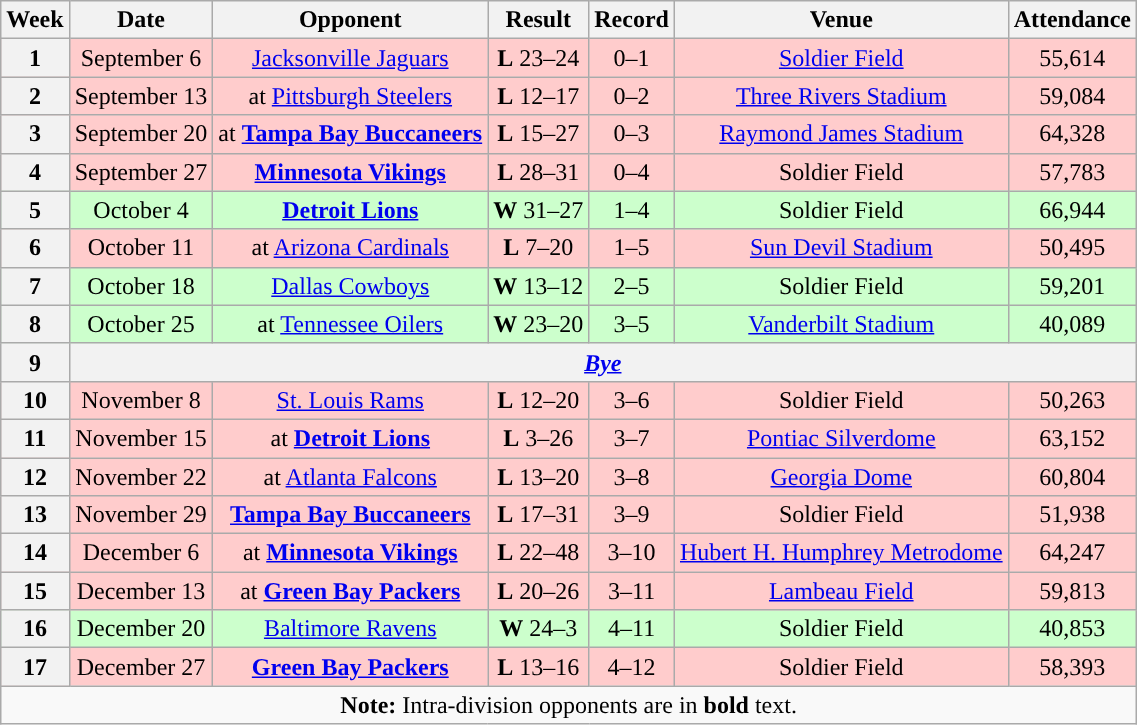<table class="wikitable" style="text-align:center">
<tr>
<th>Week</th>
<th>Date</th>
<th>Opponent</th>
<th>Result</th>
<th>Record</th>
<th>Venue</th>
<th>Attendance</th>
</tr>
<tr style="background:#fcc">
<th>1</th>
<td>September 6</td>
<td><a href='#'>Jacksonville Jaguars</a></td>
<td><strong>L</strong> 23–24</td>
<td>0–1</td>
<td><a href='#'>Soldier Field</a></td>
<td>55,614</td>
</tr>
<tr style="background:#fcc">
<th>2</th>
<td>September 13</td>
<td>at <a href='#'>Pittsburgh Steelers</a></td>
<td><strong>L</strong> 12–17</td>
<td>0–2</td>
<td><a href='#'>Three Rivers Stadium</a></td>
<td>59,084</td>
</tr>
<tr style="background:#fcc">
<th>3</th>
<td>September 20</td>
<td>at <strong><a href='#'>Tampa Bay Buccaneers</a></strong></td>
<td><strong>L</strong> 15–27</td>
<td>0–3</td>
<td><a href='#'>Raymond James Stadium</a></td>
<td>64,328</td>
</tr>
<tr style="background:#fcc">
<th>4</th>
<td>September 27</td>
<td><strong><a href='#'>Minnesota Vikings</a></strong></td>
<td><strong>L</strong> 28–31</td>
<td>0–4</td>
<td>Soldier Field</td>
<td>57,783</td>
</tr>
<tr style="background:#cfc">
<th>5</th>
<td>October 4</td>
<td><strong><a href='#'>Detroit Lions</a></strong></td>
<td><strong>W</strong> 31–27</td>
<td>1–4</td>
<td>Soldier Field</td>
<td>66,944</td>
</tr>
<tr style="background:#fcc">
<th>6</th>
<td>October 11</td>
<td>at <a href='#'>Arizona Cardinals</a></td>
<td><strong>L</strong> 7–20</td>
<td>1–5</td>
<td><a href='#'>Sun Devil Stadium</a></td>
<td>50,495</td>
</tr>
<tr style="background:#cfc">
<th>7</th>
<td>October 18</td>
<td><a href='#'>Dallas Cowboys</a></td>
<td><strong>W</strong> 13–12</td>
<td>2–5</td>
<td>Soldier Field</td>
<td>59,201</td>
</tr>
<tr style="background:#cfc">
<th>8</th>
<td>October 25</td>
<td>at <a href='#'>Tennessee Oilers</a></td>
<td><strong>W</strong> 23–20</td>
<td>3–5</td>
<td><a href='#'>Vanderbilt Stadium</a></td>
<td>40,089</td>
</tr>
<tr>
<th>9</th>
<th colspan=6><em><a href='#'>Bye</a></em></th>
</tr>
<tr style="background:#fcc">
<th>10</th>
<td>November 8</td>
<td><a href='#'>St. Louis Rams</a></td>
<td><strong>L</strong> 12–20</td>
<td>3–6</td>
<td>Soldier Field</td>
<td>50,263</td>
</tr>
<tr style="background:#fcc">
<th>11</th>
<td>November 15</td>
<td>at <strong><a href='#'>Detroit Lions</a></strong></td>
<td><strong>L</strong> 3–26</td>
<td>3–7</td>
<td><a href='#'>Pontiac Silverdome</a></td>
<td>63,152</td>
</tr>
<tr style="background:#fcc">
<th>12</th>
<td>November 22</td>
<td>at <a href='#'>Atlanta Falcons</a></td>
<td><strong>L</strong> 13–20</td>
<td>3–8</td>
<td><a href='#'>Georgia Dome</a></td>
<td>60,804</td>
</tr>
<tr style="background:#fcc">
<th>13</th>
<td>November 29</td>
<td><strong><a href='#'>Tampa Bay Buccaneers</a></strong></td>
<td><strong>L</strong> 17–31</td>
<td>3–9</td>
<td>Soldier Field</td>
<td>51,938</td>
</tr>
<tr style="background:#fcc">
<th>14</th>
<td>December 6</td>
<td>at <strong><a href='#'>Minnesota Vikings</a></strong></td>
<td><strong>L</strong> 22–48</td>
<td>3–10</td>
<td><a href='#'>Hubert H. Humphrey Metrodome</a></td>
<td>64,247</td>
</tr>
<tr style="background:#fcc">
<th>15</th>
<td>December 13</td>
<td>at <strong><a href='#'>Green Bay Packers</a></strong></td>
<td><strong>L</strong> 20–26</td>
<td>3–11</td>
<td><a href='#'>Lambeau Field</a></td>
<td>59,813</td>
</tr>
<tr style="background:#cfc">
<th>16</th>
<td>December 20</td>
<td><a href='#'>Baltimore Ravens</a></td>
<td><strong>W</strong> 24–3</td>
<td>4–11</td>
<td>Soldier Field</td>
<td>40,853</td>
</tr>
<tr style="background:#fcc">
<th>17</th>
<td>December 27</td>
<td><strong><a href='#'>Green Bay Packers</a></strong></td>
<td><strong>L</strong> 13–16</td>
<td>4–12</td>
<td>Soldier Field</td>
<td>58,393</td>
</tr>
<tr>
<td colspan="7"><strong>Note:</strong> Intra-division opponents are in <strong>bold</strong> text.</td>
</tr>
</table>
